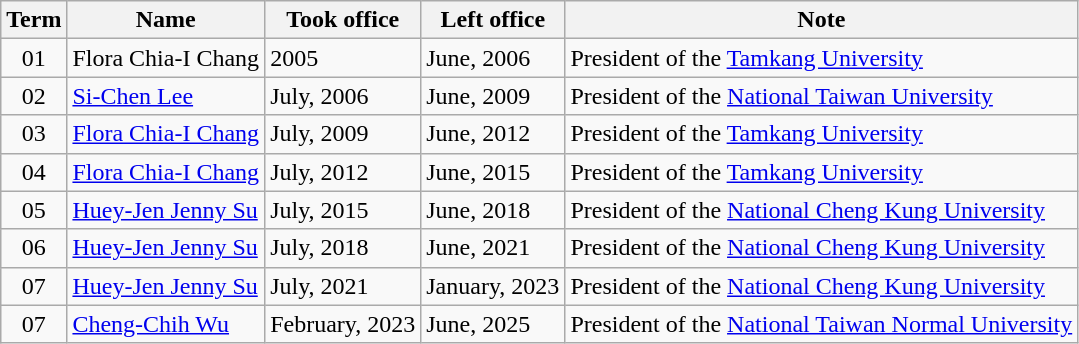<table class="wikitable">
<tr>
<th>Term</th>
<th>Name</th>
<th>Took office</th>
<th>Left office</th>
<th>Note</th>
</tr>
<tr>
<td style="text-align:center;">01</td>
<td>Flora Chia-I Chang</td>
<td>2005</td>
<td>June, 2006</td>
<td>President of the <a href='#'>Tamkang University</a></td>
</tr>
<tr>
<td style="text-align:center;">02</td>
<td><a href='#'>Si-Chen Lee</a></td>
<td>July, 2006</td>
<td>June, 2009</td>
<td>President of the <a href='#'>National Taiwan University</a></td>
</tr>
<tr>
<td style="text-align:center;">03</td>
<td><a href='#'>Flora Chia-I Chang</a></td>
<td>July, 2009</td>
<td>June, 2012</td>
<td>President of the <a href='#'>Tamkang University</a></td>
</tr>
<tr>
<td style="text-align:center;">04</td>
<td><a href='#'>Flora Chia-I Chang</a></td>
<td>July, 2012</td>
<td>June, 2015</td>
<td>President of the <a href='#'>Tamkang University</a></td>
</tr>
<tr>
<td style="text-align:center;">05</td>
<td><a href='#'>Huey-Jen Jenny Su</a></td>
<td>July, 2015</td>
<td>June, 2018</td>
<td>President of the <a href='#'>National Cheng Kung University</a></td>
</tr>
<tr>
<td style="text-align:center;">06</td>
<td><a href='#'>Huey-Jen Jenny Su</a></td>
<td>July, 2018</td>
<td>June, 2021</td>
<td>President of the <a href='#'>National Cheng Kung University</a></td>
</tr>
<tr>
<td style="text-align:center;">07</td>
<td><a href='#'>Huey-Jen Jenny Su</a></td>
<td>July, 2021</td>
<td>January, 2023</td>
<td>President of the <a href='#'>National Cheng Kung University</a></td>
</tr>
<tr>
<td style="text-align:center;">07</td>
<td><a href='#'>Cheng-Chih Wu</a></td>
<td>February, 2023</td>
<td>June, 2025</td>
<td>President of the <a href='#'>National Taiwan Normal University</a></td>
</tr>
</table>
